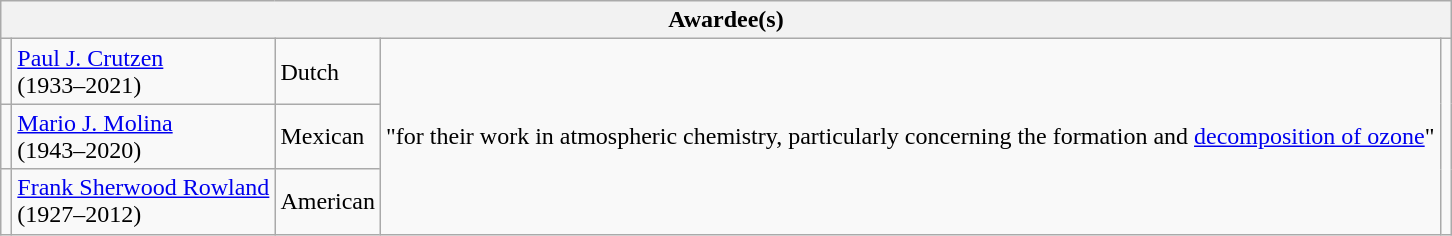<table class="wikitable">
<tr>
<th colspan="5">Awardee(s)</th>
</tr>
<tr>
<td></td>
<td><a href='#'>Paul J. Crutzen</a><br>(1933–2021)</td>
<td> Dutch</td>
<td rowspan="3">"for their work in atmospheric chemistry, particularly concerning the formation and <a href='#'>decomposition of ozone</a>"</td>
<td rowspan="3"></td>
</tr>
<tr>
<td></td>
<td><a href='#'>Mario J. Molina</a><br>(1943–2020)</td>
<td> Mexican</td>
</tr>
<tr>
<td></td>
<td><a href='#'>Frank Sherwood Rowland</a><br>(1927–2012)</td>
<td> American</td>
</tr>
</table>
